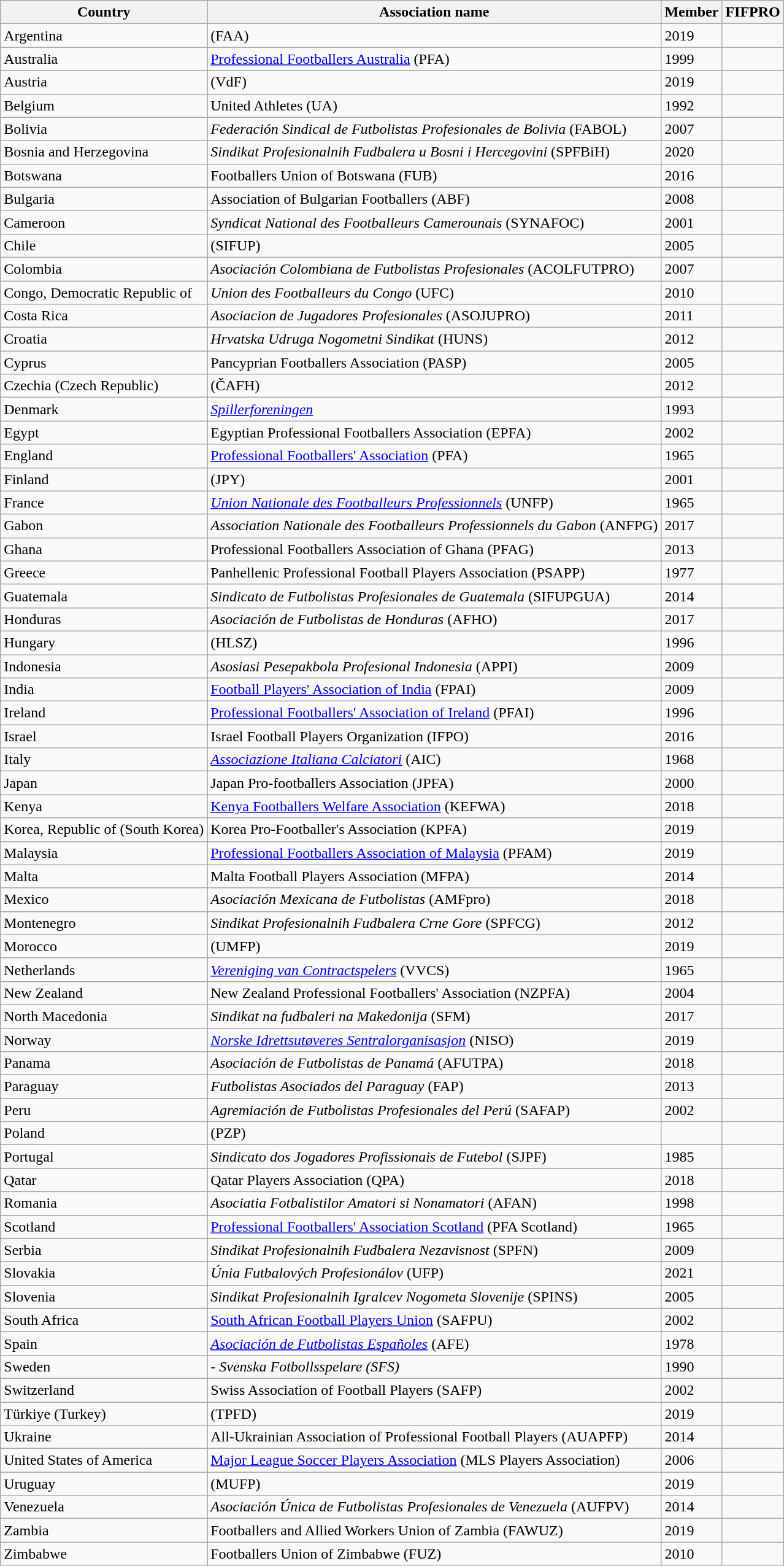<table class="wikitable">
<tr>
<th>Country</th>
<th>Association name</th>
<th>Member</th>
<th>FIFPRO</th>
</tr>
<tr>
<td> Argentina</td>
<td><em></em> (FAA)</td>
<td>2019</td>
<td></td>
</tr>
<tr>
<td> Australia</td>
<td><a href='#'>Professional Footballers Australia</a> (PFA)</td>
<td>1999</td>
<td></td>
</tr>
<tr>
<td> Austria</td>
<td><em></em> (VdF)</td>
<td>2019</td>
<td></td>
</tr>
<tr>
<td> Belgium</td>
<td>United Athletes (UA)</td>
<td>1992</td>
<td></td>
</tr>
<tr>
<td> Bolivia</td>
<td><em>Federación Sindical de Futbolistas Profesionales de Bolivia</em> (FABOL)</td>
<td>2007</td>
<td></td>
</tr>
<tr>
<td> Bosnia and Herzegovina</td>
<td><em>Sindikat Profesionalnih Fudbalera u Bosni i Hercegovini</em> (SPFBiH)</td>
<td>2020</td>
<td></td>
</tr>
<tr>
<td> Botswana</td>
<td>Footballers Union of Botswana (FUB)</td>
<td>2016</td>
<td></td>
</tr>
<tr>
<td> Bulgaria</td>
<td>Association of Bulgarian Footballers (ABF)</td>
<td>2008</td>
<td></td>
</tr>
<tr>
<td> Cameroon</td>
<td><em>Syndicat National des Footballeurs Camerounais</em> (SYNAFOC)</td>
<td>2001</td>
<td></td>
</tr>
<tr>
<td> Chile</td>
<td><em></em> (SIFUP)</td>
<td>2005</td>
<td></td>
</tr>
<tr>
<td> Colombia</td>
<td><em>Asociación Colombiana de Futbolistas Profesionales</em> (ACOLFUTPRO)</td>
<td>2007</td>
<td></td>
</tr>
<tr>
<td> Congo, Democratic Republic of</td>
<td><em>Union des Footballeurs du Congo</em> (UFC)</td>
<td>2010</td>
<td></td>
</tr>
<tr>
<td> Costa Rica</td>
<td><em>Asociacion de Jugadores Profesionales</em> (ASOJUPRO)</td>
<td>2011</td>
<td></td>
</tr>
<tr>
<td> Croatia</td>
<td><em>Hrvatska Udruga Nogometni Sindikat</em> (HUNS)</td>
<td>2012</td>
<td></td>
</tr>
<tr>
<td> Cyprus</td>
<td>Pancyprian Footballers Association (PASP)</td>
<td>2005</td>
<td></td>
</tr>
<tr>
<td> Czechia (Czech Republic)</td>
<td> (ČAFH)</td>
<td>2012</td>
<td></td>
</tr>
<tr>
<td> Denmark</td>
<td><em><a href='#'>Spillerforeningen</a></em></td>
<td>1993</td>
<td></td>
</tr>
<tr>
<td> Egypt</td>
<td>Egyptian Professional Footballers Association (EPFA)</td>
<td>2002</td>
<td></td>
</tr>
<tr>
<td> England</td>
<td><a href='#'>Professional Footballers' Association</a> (PFA)</td>
<td>1965</td>
<td></td>
</tr>
<tr>
<td> Finland</td>
<td><em></em> (JPY)</td>
<td>2001</td>
<td></td>
</tr>
<tr>
<td> France</td>
<td><em><a href='#'>Union Nationale des Footballeurs Professionnels</a></em> (UNFP)</td>
<td>1965</td>
<td></td>
</tr>
<tr>
<td> Gabon</td>
<td><em>Association Nationale des Footballeurs Professionnels du Gabon</em> (ANFPG)</td>
<td>2017</td>
<td></td>
</tr>
<tr>
<td> Ghana</td>
<td>Professional Footballers Association of Ghana (PFAG)</td>
<td>2013</td>
<td></td>
</tr>
<tr>
<td> Greece</td>
<td>Panhellenic Professional Football Players Association (PSAPP)</td>
<td>1977</td>
<td></td>
</tr>
<tr>
<td> Guatemala</td>
<td><em>Sindicato de Futbolistas Profesionales de Guatemala</em> (SIFUPGUA)</td>
<td>2014</td>
<td></td>
</tr>
<tr>
<td> Honduras</td>
<td><em>Asociación de Futbolistas de Honduras</em> (AFHO)</td>
<td>2017</td>
<td></td>
</tr>
<tr>
<td> Hungary</td>
<td><em></em> (HLSZ)</td>
<td>1996</td>
<td></td>
</tr>
<tr>
<td> Indonesia</td>
<td><em>Asosiasi Pesepakbola Profesional Indonesia</em> (APPI)</td>
<td>2009</td>
<td></td>
</tr>
<tr>
<td> India</td>
<td><a href='#'>Football Players' Association of India</a> (FPAI)</td>
<td>2009</td>
<td></td>
</tr>
<tr>
<td> Ireland</td>
<td><a href='#'>Professional Footballers' Association of Ireland</a> (PFAI)</td>
<td>1996</td>
<td></td>
</tr>
<tr>
<td> Israel</td>
<td>Israel Football Players Organization (IFPO)</td>
<td>2016</td>
<td></td>
</tr>
<tr>
<td> Italy</td>
<td><em><a href='#'>Associazione Italiana Calciatori</a></em> (AIC)</td>
<td>1968</td>
<td></td>
</tr>
<tr>
<td> Japan</td>
<td>Japan Pro-footballers Association (JPFA)</td>
<td>2000</td>
<td></td>
</tr>
<tr>
<td> Kenya</td>
<td><a href='#'>Kenya Footballers Welfare Association</a> (KEFWA)</td>
<td>2018</td>
<td></td>
</tr>
<tr>
<td> Korea, Republic of (South Korea)</td>
<td>Korea Pro-Footballer's Association (KPFA)</td>
<td>2019</td>
<td></td>
</tr>
<tr>
<td> Malaysia</td>
<td><a href='#'>Professional Footballers Association of Malaysia</a> (PFAM)</td>
<td>2019</td>
<td></td>
</tr>
<tr>
<td> Malta</td>
<td>Malta Football Players Association (MFPA)</td>
<td>2014</td>
<td></td>
</tr>
<tr>
<td> Mexico</td>
<td><em>Asociación Mexicana de Futbolistas</em> (AMFpro)</td>
<td>2018</td>
<td></td>
</tr>
<tr>
<td> Montenegro</td>
<td><em>Sindikat Profesionalnih Fudbalera Crne Gore</em> (SPFCG)</td>
<td>2012</td>
<td></td>
</tr>
<tr>
<td> Morocco</td>
<td><em></em> (UMFP)</td>
<td>2019</td>
<td></td>
</tr>
<tr>
<td> Netherlands</td>
<td><em><a href='#'>Vereniging van Contractspelers</a></em> (VVCS)</td>
<td>1965</td>
<td></td>
</tr>
<tr>
<td> New Zealand</td>
<td>New Zealand Professional Footballers' Association (NZPFA)</td>
<td>2004</td>
<td></td>
</tr>
<tr>
<td> North Macedonia</td>
<td><em>Sindikat na fudbaleri na Makedonija</em> (SFM)</td>
<td>2017</td>
<td></td>
</tr>
<tr>
<td> Norway</td>
<td><em><a href='#'>Norske Idrettsutøveres Sentralorganisasjon</a></em> (NISO)</td>
<td>2019</td>
<td> </td>
</tr>
<tr>
<td> Panama</td>
<td><em>Asociación de Futbolistas de Panamá</em> (AFUTPA)</td>
<td>2018</td>
<td></td>
</tr>
<tr>
<td> Paraguay</td>
<td><em>Futbolistas Asociados del Paraguay</em> (FAP)</td>
<td>2013</td>
<td></td>
</tr>
<tr>
<td> Peru</td>
<td><em>Agremiación de Futbolistas Profesionales del Perú</em> (SAFAP)</td>
<td>2002</td>
<td></td>
</tr>
<tr>
<td> Poland</td>
<td><em></em> (PZP)</td>
<td></td>
<td></td>
</tr>
<tr>
<td> Portugal</td>
<td><em>Sindicato dos Jogadores Profissionais de Futebol</em> (SJPF)</td>
<td>1985</td>
<td></td>
</tr>
<tr>
<td> Qatar</td>
<td>Qatar Players Association (QPA)</td>
<td>2018</td>
<td></td>
</tr>
<tr>
<td> Romania</td>
<td><em>Asociatia Fotbalistilor Amatori si Nonamatori</em> (AFAN)</td>
<td>1998</td>
<td></td>
</tr>
<tr>
<td> Scotland</td>
<td><a href='#'>Professional Footballers' Association Scotland</a> (PFA Scotland)</td>
<td>1965</td>
<td></td>
</tr>
<tr>
<td> Serbia</td>
<td><em>Sindikat Profesionalnih Fudbalera Nezavisnost</em> (SPFN)</td>
<td>2009</td>
<td></td>
</tr>
<tr>
<td> Slovakia</td>
<td><em>Únia Futbalových Profesionálov</em> (UFP)</td>
<td>2021</td>
<td></td>
</tr>
<tr>
<td> Slovenia</td>
<td><em>Sindikat Profesionalnih Igralcev Nogometa Slovenije</em> (SPINS)</td>
<td>2005</td>
<td></td>
</tr>
<tr>
<td> South Africa</td>
<td><a href='#'>South African Football Players Union</a> (SAFPU)</td>
<td>2002</td>
<td></td>
</tr>
<tr>
<td> Spain</td>
<td><em><a href='#'>Asociación de Futbolistas Españoles</a></em> (AFE)</td>
<td>1978</td>
<td></td>
</tr>
<tr>
<td> Sweden</td>
<td><em> - Svenska Fotbollsspelare (SFS)</em></td>
<td>1990</td>
<td> </td>
</tr>
<tr>
<td> Switzerland</td>
<td>Swiss Association of Football Players (SAFP)</td>
<td>2002</td>
<td></td>
</tr>
<tr>
<td> Türkiye (Turkey)</td>
<td> (TPFD)</td>
<td>2019</td>
<td></td>
</tr>
<tr>
<td> Ukraine</td>
<td>All-Ukrainian Association of Professional Football Players (AUAPFP)</td>
<td>2014</td>
<td></td>
</tr>
<tr>
<td> United States of America</td>
<td><a href='#'>Major League Soccer Players Association</a> (MLS Players Association)</td>
<td>2006</td>
<td></td>
</tr>
<tr>
<td> Uruguay</td>
<td><em></em> (MUFP)</td>
<td>2019</td>
<td></td>
</tr>
<tr>
<td> Venezuela</td>
<td><em>Asociación Única de Futbolistas Profesionales de Venezuela</em> (AUFPV)</td>
<td>2014</td>
<td></td>
</tr>
<tr>
<td> Zambia</td>
<td>Footballers and Allied Workers Union of Zambia (FAWUZ)</td>
<td>2019</td>
<td></td>
</tr>
<tr>
<td> Zimbabwe</td>
<td>Footballers Union of Zimbabwe (FUZ)</td>
<td>2010</td>
<td></td>
</tr>
</table>
